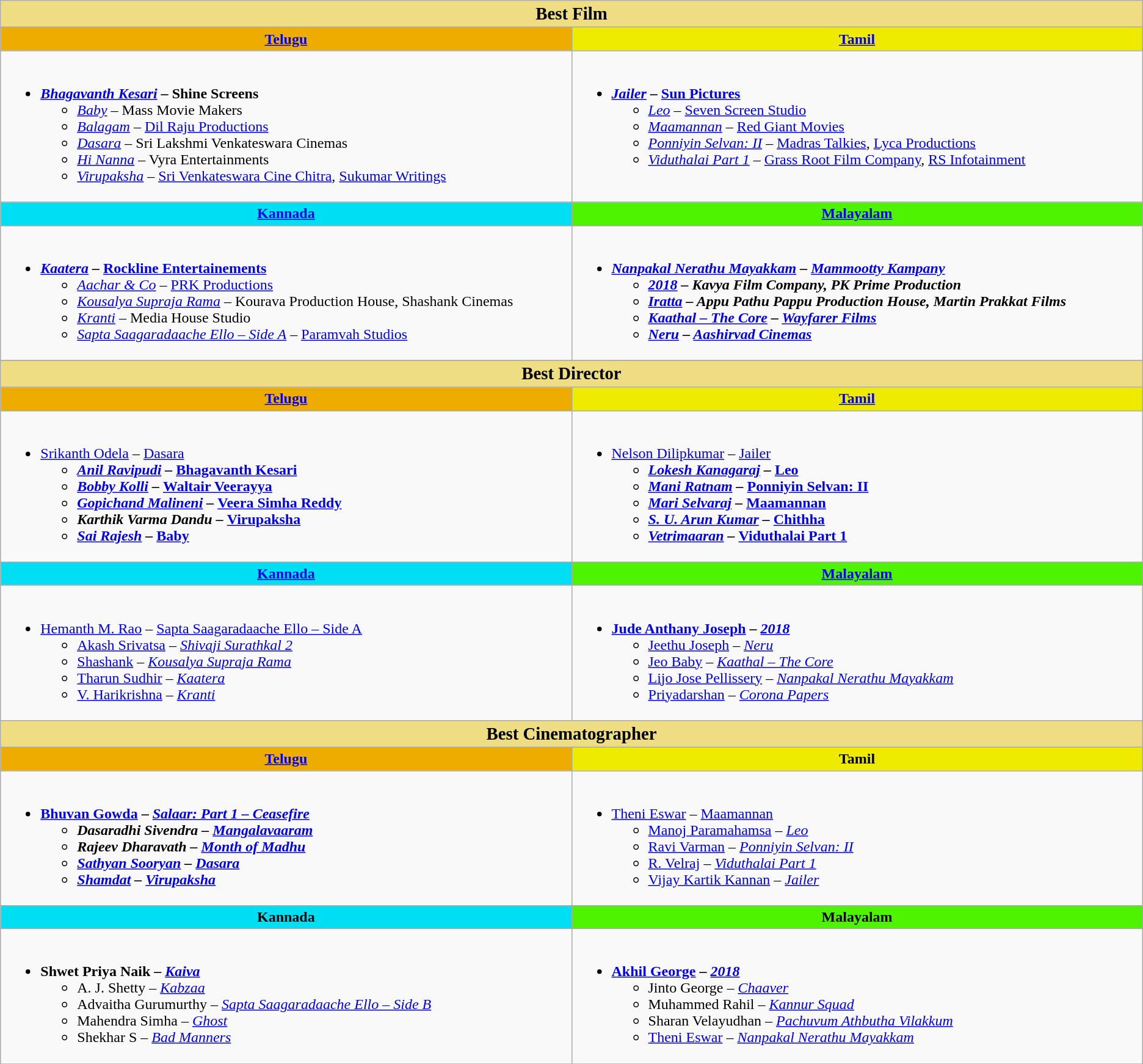<table class="wikitable" |>
<tr>
<th colspan="2" ! style="background:#eedd82; width:3000px; text-align:center;"><big>Best Film</big></th>
</tr>
<tr>
<th ! style="background:#efac00; width:50%; text-align:center;"><a href='#'>Telugu</a></th>
<th ! style="background:#efeb00; width:50%; text-align:center;"><a href='#'>Tamil</a></th>
</tr>
<tr>
<td valign="top"><br><ul><li><strong><em><a href='#'>Bhagavanth Kesari</a> –</em></strong> <strong>Shine Screens</strong><ul><li><a href='#'><em>Baby</em></a> – Mass Movie Makers</li><li><a href='#'><em>Balagam</em></a> – <a href='#'>Dil Raju Productions</a></li><li><a href='#'><em>Dasara</em></a> – Sri Lakshmi Venkateswara Cinemas</li><li><em><a href='#'>Hi Nanna</a></em> – Vyra Entertainments</li><li><a href='#'><em>Virupaksha</em></a> – <a href='#'>Sri Venkateswara Cine Chitra</a>, <a href='#'>Sukumar Writings</a></li></ul></li></ul></td>
<td valign="top"><br><ul><li><strong><a href='#'><em>Jailer</em></a> – <a href='#'>Sun Pictures</a></strong><ul><li><a href='#'><em>Leo</em></a> – <a href='#'>Seven Screen Studio</a></li><li><em><a href='#'>Maamannan</a></em> – <a href='#'>Red Giant Movies</a></li><li><em><a href='#'>Ponniyin Selvan: II</a></em> – <a href='#'>Madras Talkies</a>, <a href='#'>Lyca Productions</a></li><li><em><a href='#'>Viduthalai Part 1</a></em> – <a href='#'>Grass Root Film Company</a>, <a href='#'>RS Infotainment</a></li></ul></li></ul></td>
</tr>
<tr>
<th ! style="background:#00def3; text-align:center;"><a href='#'>Kannada</a></th>
<th ! style="background:#4df300; text-align:center;"><a href='#'>Malayalam</a></th>
</tr>
<tr>
<td valign="top"><br><ul><li><strong><em><a href='#'>Kaatera</a> –</em></strong> <strong><a href='#'>Rockline Entertainements</a></strong><ul><li><em><a href='#'>Aachar & Co</a></em> – <a href='#'>PRK Productions</a></li><li><a href='#'><em>Kousalya Supraja Rama</em></a> – Kourava Production House, Shashank Cinemas</li><li><a href='#'><em>Kranti</em></a> – Media House Studio</li><li><em><a href='#'>Sapta Saagaradaache Ello – Side A</a></em> – <a href='#'>Paramvah Studios</a></li></ul></li></ul></td>
<td valign="top"><br><ul><li><strong><em><a href='#'>Nanpakal Nerathu Mayakkam</a><em> – <a href='#'>Mammootty Kampany</a><strong><ul><li><a href='#'></em>2018<em></a> –  Kavya Film Company, PK Prime Production</li><li></em><a href='#'>Iratta</a><em> – Appu Pathu Pappu Production House, Martin Prakkat Films</li><li></em><a href='#'>Kaathal – The Core</a><em> – <a href='#'>Wayfarer Films</a></li><li><a href='#'></em>Neru<em></a> – <a href='#'>Aashirvad Cinemas</a></li></ul></li></ul></td>
</tr>
<tr>
</tr>
<tr>
<th colspan="2" ! style="background:#eedd82; text-align:center;"><big></strong>Best Director<strong></big></th>
</tr>
<tr>
<th ! style="background:#efac00; text-align:center;"><a href='#'>Telugu</a></th>
<th ! style="background:#efeb00; text-align:center;"><a href='#'>Tamil</a></th>
</tr>
<tr>
<td valign="top"><br><ul><li></strong><a href='#'>Srikanth Odela</a> – <a href='#'></em>Dasara<em></a><strong><ul><li><a href='#'>Anil Ravipudi</a> – </em><a href='#'>Bhagavanth Kesari</a><em></li><li><a href='#'>Bobby Kolli</a> – </em><a href='#'>Waltair Veerayya</a><em></li><li><a href='#'>Gopichand Malineni</a> – </em><a href='#'>Veera Simha Reddy</a><em></li><li>Karthik Varma Dandu – <a href='#'></em>Virupaksha<em></a></li><li><a href='#'>Sai Rajesh</a> – <a href='#'></em>Baby<em></a></li></ul></li></ul></td>
<td valign="top"><br><ul><li></strong><a href='#'>Nelson Dilipkumar</a> – <a href='#'></em>Jailer<em></a><strong><ul><li><a href='#'>Lokesh Kanagaraj</a> – <a href='#'></em>Leo<em></a></li><li><a href='#'>Mani Ratnam</a> – </em><a href='#'>Ponniyin Selvan: II</a><em></li><li><a href='#'>Mari Selvaraj</a> – </em><a href='#'>Maamannan</a><em></li><li><a href='#'>S. U. Arun Kumar</a> – </em><a href='#'>Chithha</a><em></li><li><a href='#'>Vetrimaaran</a> – </em><a href='#'>Viduthalai Part 1</a><em></li></ul></li></ul></td>
</tr>
<tr>
<th ! style="background:#00def3; text-align:center;"><a href='#'>Kannada</a></th>
<th ! style="background:#4df300; text-align:center;"><a href='#'>Malayalam</a></th>
</tr>
<tr>
<td valign="top"><br><ul><li></strong><a href='#'>Hemanth M. Rao</a> – </em><a href='#'>Sapta Saagaradaache Ello – Side A</a></em></strong><ul><li><a href='#'>Akash Srivatsa</a> – <em><a href='#'>Shivaji Surathkal 2</a></em></li><li><a href='#'>Shashank</a> – <a href='#'><em>Kousalya Supraja Rama</em></a></li><li><a href='#'>Tharun Sudhir</a> – <em><a href='#'>Kaatera</a></em></li><li><a href='#'>V. Harikrishna</a> – <a href='#'><em>Kranti</em></a></li></ul></li></ul></td>
<td valign="top"><br><ul><li><strong><a href='#'>Jude Anthany Joseph</a> – <a href='#'><em>2018</em></a></strong><ul><li><a href='#'>Jeethu Joseph</a> – <a href='#'><em>Neru</em></a></li><li><a href='#'>Jeo Baby</a> – <em><a href='#'>Kaathal – The Core</a></em></li><li><a href='#'>Lijo Jose Pellissery</a> – <em><a href='#'>Nanpakal Nerathu Mayakkam</a></em></li><li><a href='#'>Priyadarshan</a> – <em><a href='#'>Corona Papers</a></em></li></ul></li></ul></td>
</tr>
<tr>
<th rowspan="1" colspan="2" style="background:#EEDD82;" !align="center"><big>Best Cinematographer</big></th>
</tr>
<tr>
<th style="background:#efac00;" !align="center"><a href='#'>Telugu</a></th>
<th style="background:#efeb00;" !align="center">Tamil</th>
</tr>
<tr>
<td valign="top"><br><ul><li><strong><a href='#'>Bhuvan Gowda</a> – <em><a href='#'>Salaar: Part 1 – Ceasefire</a><strong><em><ul><li>Dasaradhi Sivendra – </em><a href='#'>Mangalavaaram</a><em></li><li>Rajeev Dharavath – </em><a href='#'>Month of Madhu</a><em></li><li><a href='#'>Sathyan Sooryan</a> – <a href='#'></em>Dasara<em></a></li><li><a href='#'>Shamdat</a> – <a href='#'></em>Virupaksha<em></a></li></ul></li></ul></td>
<td valign="top"><br><ul><li></strong><a href='#'>Theni Eswar</a> – </em><a href='#'>Maamannan</a></em></strong><ul><li><a href='#'>Manoj Paramahamsa</a> – <a href='#'><em>Leo</em></a></li><li><a href='#'>Ravi Varman</a> – <em><a href='#'>Ponniyin Selvan: II</a></em></li><li><a href='#'>R. Velraj</a> – <em><a href='#'>Viduthalai Part 1</a></em></li><li><a href='#'>Vijay Kartik Kannan</a> – <a href='#'><em>Jailer</em></a></li></ul></li></ul></td>
</tr>
<tr>
<th style="background:#00def3;" ! align="center">Kannada</th>
<th style="background:#4df300;" ! align="center">Malayalam</th>
</tr>
<tr>
<td valign="top"><br><ul><li><strong>Shwet Priya Naik – <a href='#'><em>Kaiva</em></a></strong><ul><li>A. J. Shetty – <a href='#'><em>Kabzaa</em></a></li><li>Advaitha Gurumurthy – <em><a href='#'>Sapta Saagaradaache Ello – Side B</a></em></li><li>Mahendra Simha – <a href='#'><em>Ghost</em></a></li><li>Shekhar S – <a href='#'><em>Bad Manners</em></a></li></ul></li></ul></td>
<td valign="top"><br><ul><li><strong><a href='#'>Akhil George</a> – <a href='#'><em>2018</em></a></strong><ul><li>Jinto George – <em><a href='#'>Chaaver</a></em></li><li>Muhammed Rahil – <em><a href='#'>Kannur Squad</a></em></li><li>Sharan Velayudhan – <em><a href='#'>Pachuvum Athbutha Vilakkum</a></em></li><li><a href='#'>Theni Eswar</a> – <em><a href='#'>Nanpakal Nerathu Mayakkam</a></em></li></ul></li></ul></td>
</tr>
<tr>
</tr>
</table>
